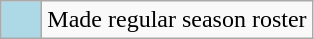<table class=wikitable>
<tr>
<td style="background:#ADD8E6; width:20px; em"></td>
<td>Made regular season roster</td>
</tr>
</table>
